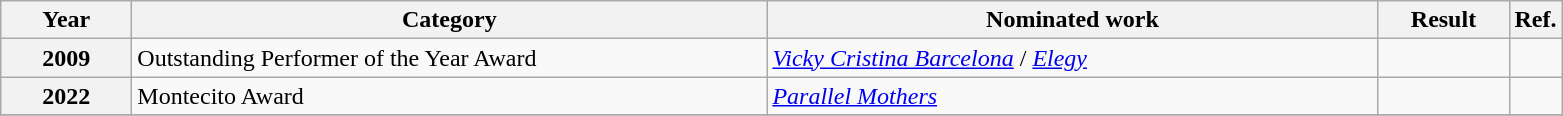<table class=wikitable>
<tr>
<th scope="col" style="width:5em;">Year</th>
<th scope="col" style="width:26em;">Category</th>
<th scope="col" style="width:25em;">Nominated work</th>
<th scope="col" style="width:5em;">Result</th>
<th>Ref.</th>
</tr>
<tr>
<th style="text-align:center;">2009</th>
<td>Outstanding Performer of the Year Award</td>
<td><em><a href='#'>Vicky Cristina Barcelona</a></em> / <em><a href='#'>Elegy</a></em></td>
<td></td>
<td></td>
</tr>
<tr>
<th style="text-align:center;">2022</th>
<td>Montecito Award</td>
<td><em><a href='#'>Parallel Mothers</a></em></td>
<td></td>
<td></td>
</tr>
<tr>
</tr>
</table>
